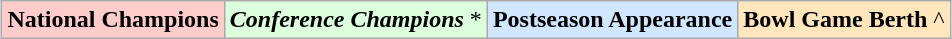<table class="wikitable" style="margin:1em auto;">
<tr>
<td bgcolor="#FFCCCC"><strong>National Champions</strong> </td>
<td bgcolor="#DDFFDD"><strong><em>Conference Champions</em></strong> *</td>
<td bgcolor="#D0E7FF"><strong>Postseason Appearance</strong> </td>
<td bgcolor="#FFE6BD"><strong>Bowl Game Berth</strong> ^</td>
</tr>
</table>
